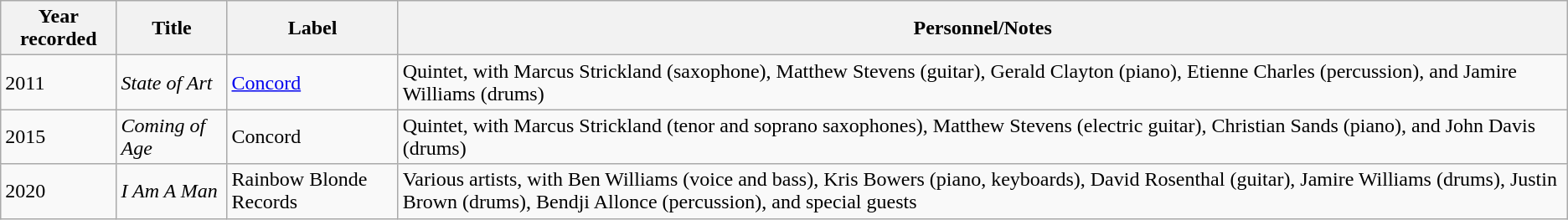<table class="wikitable sortable">
<tr>
<th>Year recorded</th>
<th>Title</th>
<th>Label</th>
<th>Personnel/Notes</th>
</tr>
<tr>
<td>2011</td>
<td><em>State of Art</em></td>
<td><a href='#'>Concord</a></td>
<td>Quintet, with Marcus Strickland (saxophone), Matthew Stevens (guitar), Gerald Clayton (piano), Etienne Charles (percussion), and Jamire Williams (drums)</td>
</tr>
<tr>
<td>2015</td>
<td><em>Coming of Age</em></td>
<td>Concord</td>
<td>Quintet, with Marcus Strickland (tenor and soprano saxophones), Matthew Stevens (electric guitar), Christian Sands (piano), and John Davis (drums)</td>
</tr>
<tr>
<td>2020</td>
<td><em>I Am A Man</em></td>
<td>Rainbow Blonde Records</td>
<td>Various artists, with Ben Williams (voice and bass), Kris Bowers (piano, keyboards), David Rosenthal (guitar), Jamire Williams (drums), Justin Brown (drums), Bendji Allonce (percussion), and special guests</td>
</tr>
</table>
